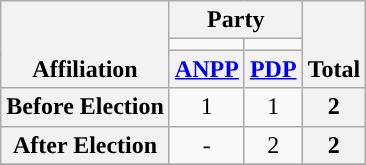<table class=wikitable style="text-align:center">
<tr style="vertical-align:bottom;">
<th rowspan=3>Affiliation</th>
<th colspan=2>Party</th>
<th rowspan=3>Total</th>
</tr>
<tr>
<td style="background-color:"></td>
<td style="background-color:"></td>
</tr>
<tr>
<th><a href='#'>ANPP</a></th>
<th><a href='#'>PDP</a></th>
</tr>
<tr>
<th>Before Election</th>
<td>1</td>
<td>1</td>
<th>2</th>
</tr>
<tr>
<th>After Election</th>
<td>-</td>
<td>2</td>
<th>2</th>
</tr>
<tr>
</tr>
</table>
